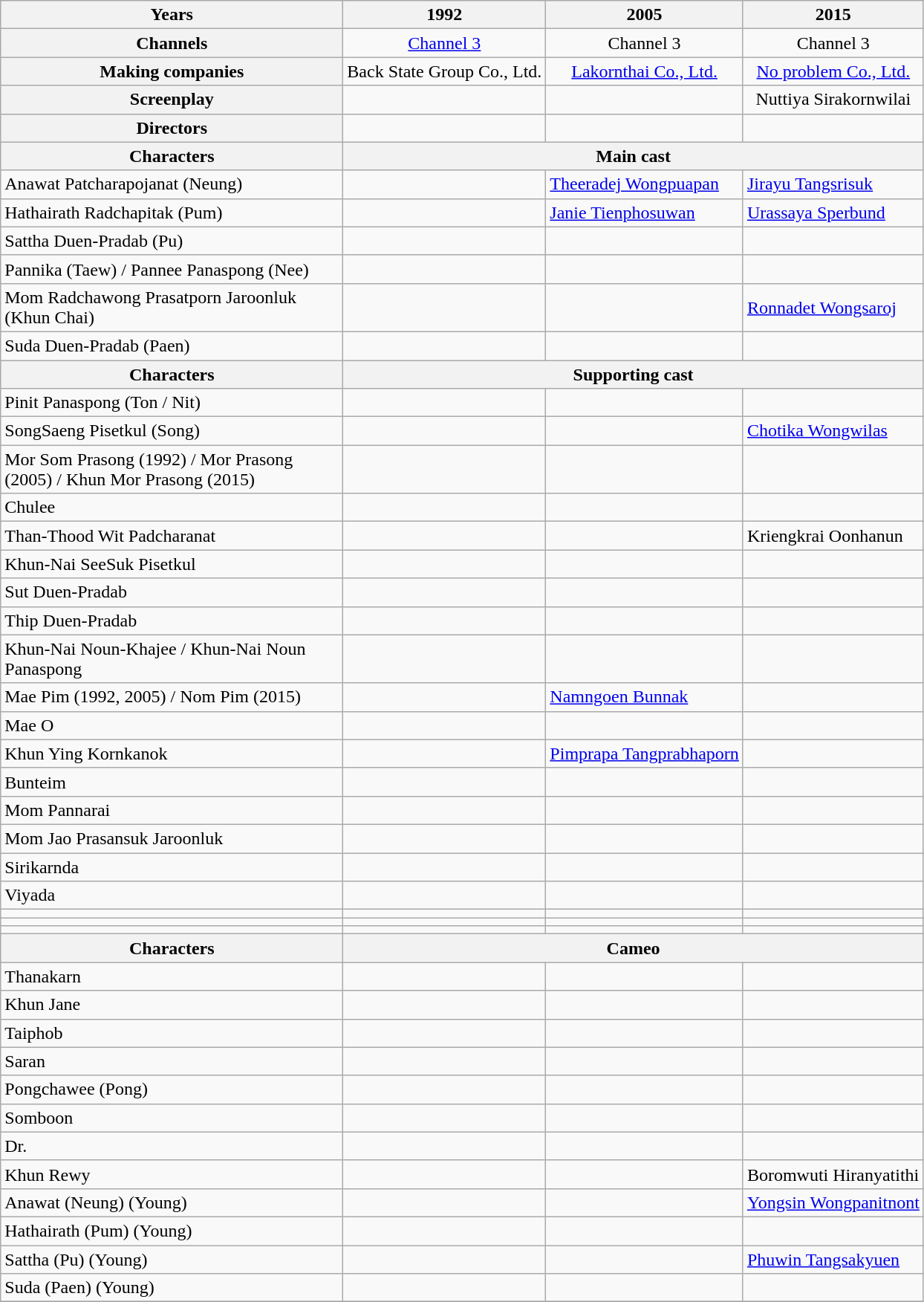<table class="wikitable">
<tr>
<th width="100px">Years</th>
<th>1992</th>
<th>2005</th>
<th>2015</th>
</tr>
<tr>
<th scope="row" width="200px"><strong>Channels</strong></th>
<td align="center"><a href='#'>Channel 3</a></td>
<td align="center">Channel 3</td>
<td align="center">Channel 3</td>
</tr>
<tr>
<th scope="row">Making companies</th>
<td align="center">Back State Group Co., Ltd.</td>
<td align="center"><a href='#'>Lakornthai Co., Ltd.</a></td>
<td align="center"><a href='#'>No problem Co., Ltd.</a></td>
</tr>
<tr>
<th scope="row"><strong>Screenplay</strong></th>
<td align="center"></td>
<td align="center"></td>
<td align="center">Nuttiya Sirakornwilai</td>
</tr>
<tr>
<th scope="row"><strong>Directors</strong></th>
<td align="center"></td>
<td align="center"></td>
<td align="center"></td>
</tr>
<tr>
<th scope="col" width="300px"><strong>Characters</strong></th>
<th colspan="3" align="center" scope="col" width="350px">Main cast</th>
</tr>
<tr>
<td>Anawat Patcharapojanat (Neung)</td>
<td></td>
<td><a href='#'>Theeradej Wongpuapan</a></td>
<td><a href='#'>Jirayu Tangsrisuk</a></td>
</tr>
<tr>
<td>Hathairath Radchapitak (Pum)</td>
<td></td>
<td><a href='#'>Janie Tienphosuwan</a></td>
<td><a href='#'>Urassaya Sperbund</a></td>
</tr>
<tr>
<td>Sattha Duen-Pradab (Pu)</td>
<td></td>
<td></td>
<td></td>
</tr>
<tr>
<td>Pannika (Taew) / Pannee Panaspong (Nee)</td>
<td></td>
<td></td>
<td></td>
</tr>
<tr>
<td>Mom Radchawong Prasatporn Jaroonluk (Khun Chai)</td>
<td></td>
<td></td>
<td><a href='#'>Ronnadet Wongsaroj</a></td>
</tr>
<tr>
<td>Suda Duen-Pradab (Paen)</td>
<td></td>
<td></td>
<td></td>
</tr>
<tr>
<th scope="col" width="300px"><strong>Characters</strong></th>
<th colspan="3" align="center" scope="col" width="350px">Supporting cast</th>
</tr>
<tr>
<td>Pinit Panaspong (Ton / Nit)</td>
<td></td>
<td></td>
<td></td>
</tr>
<tr>
<td>SongSaeng Pisetkul (Song)</td>
<td></td>
<td></td>
<td><a href='#'>Chotika Wongwilas</a></td>
</tr>
<tr>
<td>Mor Som Prasong (1992) / Mor Prasong (2005) / Khun Mor Prasong (2015)</td>
<td></td>
<td></td>
<td></td>
</tr>
<tr>
<td>Chulee</td>
<td></td>
<td></td>
<td></td>
</tr>
<tr>
<td>Than-Thood Wit Padcharanat</td>
<td></td>
<td></td>
<td>Kriengkrai Oonhanun</td>
</tr>
<tr>
<td>Khun-Nai SeeSuk Pisetkul</td>
<td></td>
<td></td>
<td></td>
</tr>
<tr>
<td>Sut Duen-Pradab</td>
<td></td>
<td></td>
<td></td>
</tr>
<tr>
<td>Thip Duen-Pradab</td>
<td></td>
<td></td>
<td></td>
</tr>
<tr>
<td>Khun-Nai Noun-Khajee / Khun-Nai Noun Panaspong</td>
<td></td>
<td></td>
<td></td>
</tr>
<tr>
<td>Mae Pim (1992, 2005) / Nom Pim (2015)</td>
<td></td>
<td><a href='#'>Namngoen Bunnak</a></td>
<td></td>
</tr>
<tr>
<td>Mae O</td>
<td></td>
<td></td>
<td></td>
</tr>
<tr>
<td>Khun Ying Kornkanok</td>
<td></td>
<td><a href='#'>Pimprapa Tangprabhaporn</a></td>
<td></td>
</tr>
<tr>
<td>Bunteim</td>
<td></td>
<td></td>
<td></td>
</tr>
<tr>
<td>Mom Pannarai</td>
<td></td>
<td></td>
<td></td>
</tr>
<tr>
<td>Mom Jao Prasansuk Jaroonluk</td>
<td></td>
<td></td>
<td></td>
</tr>
<tr>
<td>Sirikarnda</td>
<td></td>
<td></td>
<td></td>
</tr>
<tr>
<td>Viyada</td>
<td></td>
<td></td>
<td></td>
</tr>
<tr>
<td></td>
<td></td>
<td></td>
<td></td>
</tr>
<tr>
<td></td>
<td></td>
<td></td>
<td></td>
</tr>
<tr>
<td></td>
<td></td>
<td></td>
<td></td>
</tr>
<tr>
<th scope="col" width="300px"><strong>Characters</strong></th>
<th colspan="3" align="center" scope="col" width="350px">Cameo</th>
</tr>
<tr>
<td>Thanakarn</td>
<td></td>
<td></td>
<td></td>
</tr>
<tr>
<td>Khun Jane</td>
<td></td>
<td></td>
<td></td>
</tr>
<tr>
<td>Taiphob</td>
<td></td>
<td></td>
<td></td>
</tr>
<tr>
<td>Saran</td>
<td></td>
<td></td>
<td></td>
</tr>
<tr>
<td>Pongchawee (Pong)</td>
<td></td>
<td></td>
<td></td>
</tr>
<tr>
<td>Somboon</td>
<td></td>
<td></td>
<td></td>
</tr>
<tr>
<td>Dr.</td>
<td></td>
<td></td>
<td></td>
</tr>
<tr>
<td>Khun Rewy</td>
<td></td>
<td></td>
<td>Boromwuti Hiranyatithi</td>
</tr>
<tr>
<td>Anawat (Neung) (Young)</td>
<td></td>
<td></td>
<td><a href='#'>Yongsin Wongpanitnont</a></td>
</tr>
<tr>
<td>Hathairath (Pum) (Young)</td>
<td></td>
<td></td>
<td></td>
</tr>
<tr>
<td>Sattha (Pu) (Young)</td>
<td></td>
<td></td>
<td><a href='#'>Phuwin Tangsakyuen</a></td>
</tr>
<tr>
<td>Suda (Paen) (Young)</td>
<td></td>
<td></td>
<td></td>
</tr>
<tr>
</tr>
</table>
